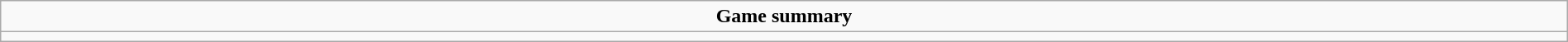<table role="presentation" class="wikitable mw-collapsible autocollapse" width=100%>
<tr>
<td align=center><strong>Game summary</strong></td>
</tr>
<tr>
<td></td>
</tr>
</table>
